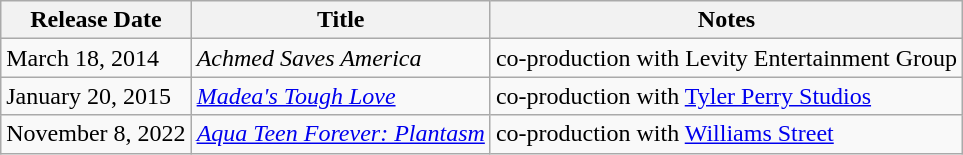<table class="wikitable sortable">
<tr>
<th>Release Date</th>
<th>Title</th>
<th>Notes</th>
</tr>
<tr>
<td>March 18, 2014</td>
<td><em>Achmed Saves America</em></td>
<td>co-production with Levity Entertainment Group</td>
</tr>
<tr>
<td>January 20, 2015</td>
<td><em><a href='#'>Madea's Tough Love</a></em></td>
<td>co-production with <a href='#'>Tyler Perry Studios</a></td>
</tr>
<tr>
<td>November 8, 2022</td>
<td><em><a href='#'>Aqua Teen Forever: Plantasm</a></em></td>
<td>co-production with <a href='#'>Williams Street</a></td>
</tr>
</table>
